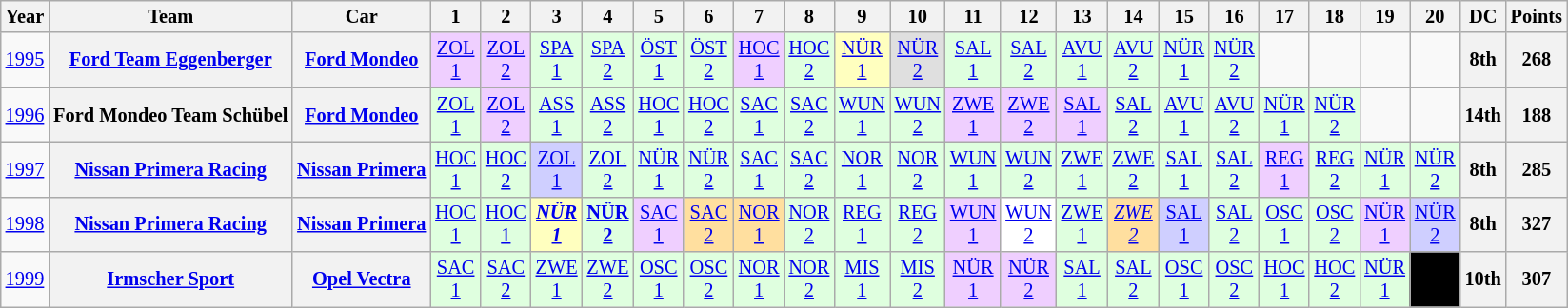<table class="wikitable" border="1" style="text-align:center; font-size:85%;">
<tr>
<th>Year</th>
<th>Team</th>
<th>Car</th>
<th>1</th>
<th>2</th>
<th>3</th>
<th>4</th>
<th>5</th>
<th>6</th>
<th>7</th>
<th>8</th>
<th>9</th>
<th>10</th>
<th>11</th>
<th>12</th>
<th>13</th>
<th>14</th>
<th>15</th>
<th>16</th>
<th>17</th>
<th>18</th>
<th>19</th>
<th>20</th>
<th>DC</th>
<th>Points</th>
</tr>
<tr>
<td><a href='#'>1995</a></td>
<th><a href='#'>Ford Team Eggenberger</a></th>
<th><a href='#'>Ford Mondeo</a></th>
<td style="background:#EFCFFF;"><a href='#'>ZOL<br>1</a><br></td>
<td style="background:#EFCFFF;"><a href='#'>ZOL<br>2</a><br></td>
<td style="background:#DFFFDF;"><a href='#'>SPA<br>1</a><br></td>
<td style="background:#DFFFDF;"><a href='#'>SPA<br>2</a><br></td>
<td style="background:#DFFFDF;"><a href='#'>ÖST<br>1</a><br></td>
<td style="background:#DFFFDF;"><a href='#'>ÖST<br>2</a><br></td>
<td style="background:#EFCFFF;"><a href='#'>HOC<br>1</a><br></td>
<td style="background:#DFFFDF;"><a href='#'>HOC<br>2</a><br></td>
<td style="background:#FFFFBF;"><a href='#'>NÜR<br>1</a><br></td>
<td style="background:#DFDFDF;"><a href='#'>NÜR<br>2</a><br></td>
<td style="background:#DFFFDF;"><a href='#'>SAL<br>1</a><br></td>
<td style="background:#DFFFDF;"><a href='#'>SAL<br>2</a><br></td>
<td style="background:#DFFFDF;"><a href='#'>AVU<br>1</a><br></td>
<td style="background:#DFFFDF;"><a href='#'>AVU<br>2</a><br></td>
<td style="background:#DFFFDF;"><a href='#'>NÜR<br>1</a><br></td>
<td style="background:#DFFFDF;"><a href='#'>NÜR<br>2</a><br></td>
<td></td>
<td></td>
<td></td>
<td></td>
<th>8th</th>
<th>268</th>
</tr>
<tr>
<td><a href='#'>1996</a></td>
<th>Ford Mondeo Team Schübel</th>
<th><a href='#'>Ford Mondeo</a></th>
<td style="background:#DFFFDF;"><a href='#'>ZOL<br>1</a><br></td>
<td style="background:#EFCFFF;"><a href='#'>ZOL<br>2</a><br></td>
<td style="background:#DFFFDF;"><a href='#'>ASS<br>1</a><br></td>
<td style="background:#DFFFDF;"><a href='#'>ASS<br>2</a><br></td>
<td style="background:#DFFFDF;"><a href='#'>HOC<br>1</a><br></td>
<td style="background:#DFFFDF;"><a href='#'>HOC<br>2</a><br></td>
<td style="background:#DFFFDF;"><a href='#'>SAC<br>1</a><br></td>
<td style="background:#DFFFDF;"><a href='#'>SAC<br>2</a><br></td>
<td style="background:#DFFFDF;"><a href='#'>WUN<br>1</a><br></td>
<td style="background:#DFFFDF;"><a href='#'>WUN<br>2</a><br></td>
<td style="background:#EFCFFF;"><a href='#'>ZWE<br>1</a><br></td>
<td style="background:#EFCFFF;"><a href='#'>ZWE<br>2</a><br></td>
<td style="background:#EFCFFF;"><a href='#'>SAL<br>1</a><br></td>
<td style="background:#DFFFDF;"><a href='#'>SAL<br>2</a><br></td>
<td style="background:#DFFFDF;"><a href='#'>AVU<br>1</a><br></td>
<td style="background:#DFFFDF;"><a href='#'>AVU<br>2</a><br></td>
<td style="background:#DFFFDF;"><a href='#'>NÜR<br>1</a><br></td>
<td style="background:#DFFFDF;"><a href='#'>NÜR<br>2</a><br></td>
<td></td>
<td></td>
<th>14th</th>
<th>188</th>
</tr>
<tr>
<td><a href='#'>1997</a></td>
<th><a href='#'>Nissan Primera Racing</a></th>
<th><a href='#'>Nissan Primera</a></th>
<td style="background:#DFFFDF;"><a href='#'>HOC<br>1</a><br></td>
<td style="background:#DFFFDF;"><a href='#'>HOC<br>2</a><br></td>
<td style="background:#CFCFFF;"><a href='#'>ZOL<br>1</a><br></td>
<td style="background:#DFFFDF;"><a href='#'>ZOL<br>2</a><br></td>
<td style="background:#DFFFDF;"><a href='#'>NÜR<br>1</a><br></td>
<td style="background:#DFFFDF;"><a href='#'>NÜR<br>2</a><br></td>
<td style="background:#DFFFDF;"><a href='#'>SAC<br>1</a><br></td>
<td style="background:#DFFFDF;"><a href='#'>SAC<br>2</a><br></td>
<td style="background:#DFFFDF;"><a href='#'>NOR<br>1</a><br></td>
<td style="background:#DFFFDF;"><a href='#'>NOR<br>2</a><br></td>
<td style="background:#DFFFDF;"><a href='#'>WUN<br>1</a><br></td>
<td style="background:#DFFFDF;"><a href='#'>WUN<br>2</a><br></td>
<td style="background:#DFFFDF;"><a href='#'>ZWE<br>1</a><br></td>
<td style="background:#DFFFDF;"><a href='#'>ZWE<br>2</a><br></td>
<td style="background:#DFFFDF;"><a href='#'>SAL<br>1</a><br></td>
<td style="background:#DFFFDF;"><a href='#'>SAL<br>2</a><br></td>
<td style="background:#EFCFFF;"><a href='#'>REG<br>1</a><br></td>
<td style="background:#DFFFDF;"><a href='#'>REG<br>2</a><br></td>
<td style="background:#DFFFDF;"><a href='#'>NÜR<br>1</a><br></td>
<td style="background:#DFFFDF;"><a href='#'>NÜR<br>2</a><br></td>
<th>8th</th>
<th>285</th>
</tr>
<tr>
<td><a href='#'>1998</a></td>
<th><a href='#'>Nissan Primera Racing</a></th>
<th><a href='#'>Nissan Primera</a></th>
<td style="background:#DFFFDF;"><a href='#'>HOC<br>1</a><br></td>
<td style="background:#DFFFDF;"><a href='#'>HOC<br>1</a><br></td>
<td style="background:#FFFFBF;"><strong><em><a href='#'>NÜR<br>1</a></em></strong><br></td>
<td style="background:#DFFFDF;"><strong><a href='#'>NÜR<br>2</a></strong><br></td>
<td style="background:#EFCFFF;"><a href='#'>SAC<br>1</a><br></td>
<td style="background:#FFDF9F;"><a href='#'>SAC<br>2</a><br></td>
<td style="background:#FFDF9F;"><a href='#'>NOR<br>1</a><br></td>
<td style="background:#DFFFDF;"><a href='#'>NOR<br>2</a><br></td>
<td style="background:#DFFFDF;"><a href='#'>REG<br>1</a><br></td>
<td style="background:#DFFFDF;"><a href='#'>REG<br>2</a><br></td>
<td style="background:#EFCFFF;"><a href='#'>WUN<br>1</a><br></td>
<td style="background:#FFFFFF;"><a href='#'>WUN<br>2</a><br></td>
<td style="background:#DFFFDF;"><a href='#'>ZWE<br>1</a><br></td>
<td style="background:#FFDF9F;"><em><a href='#'>ZWE<br>2</a></em><br></td>
<td style="background:#CFCFFF;"><a href='#'>SAL<br>1</a><br></td>
<td style="background:#DFFFDF;"><a href='#'>SAL<br>2</a><br></td>
<td style="background:#DFFFDF;"><a href='#'>OSC<br>1</a><br></td>
<td style="background:#DFFFDF;"><a href='#'>OSC<br>2</a><br></td>
<td style="background:#EFCFFF;"><a href='#'>NÜR<br>1</a><br></td>
<td style="background:#CFCFFF;"><a href='#'>NÜR<br>2</a><br></td>
<th>8th</th>
<th>327</th>
</tr>
<tr>
<td><a href='#'>1999</a></td>
<th><a href='#'>Irmscher Sport</a></th>
<th><a href='#'>Opel Vectra</a></th>
<td style="background:#DFFFDF"><a href='#'>SAC<br>1</a><br></td>
<td style="background:#DFFFDF"><a href='#'>SAC<br>2</a><br></td>
<td style="background:#DFFFDF"><a href='#'>ZWE<br>1</a><br></td>
<td style="background:#DFFFDF"><a href='#'>ZWE<br>2</a><br></td>
<td style="background:#DFFFDF"><a href='#'>OSC<br>1</a><br></td>
<td style="background:#DFFFDF"><a href='#'>OSC<br>2</a><br></td>
<td style="background:#DFFFDF"><a href='#'>NOR<br>1</a><br></td>
<td style="background:#DFFFDF"><a href='#'>NOR<br>2</a><br></td>
<td style="background:#DFFFDF"><a href='#'>MIS<br>1</a><br></td>
<td style="background:#DFFFDF"><a href='#'>MIS<br>2</a><br></td>
<td style="background:#EFCFFF"><a href='#'>NÜR<br>1</a><br></td>
<td style="background:#EFCFFF"><a href='#'>NÜR<br>2</a><br></td>
<td style="background:#DFFFDF"><a href='#'>SAL<br>1</a><br></td>
<td style="background:#DFFFDF"><a href='#'>SAL<br>2</a><br></td>
<td style="background:#DFFFDF"><a href='#'>OSC<br>1</a><br></td>
<td style="background:#DFFFDF"><a href='#'>OSC<br>2</a><br></td>
<td style="background:#DFFFDF"><a href='#'>HOC<br>1</a><br></td>
<td style="background:#DFFFDF"><a href='#'>HOC<br>2</a><br></td>
<td style="background:#DFFFDF"><a href='#'>NÜR<br>1</a><br></td>
<td style="background:#000000; color:white"><a href='#'></a><br></td>
<th>10th</th>
<th>307</th>
</tr>
</table>
